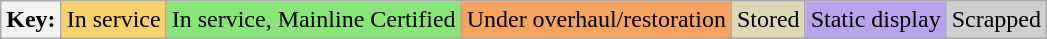<table class="wikitable">
<tr>
<th>Key:</th>
<td bgcolor=#F5D26C>In service</td>
<td bgcolor=#89E579>In service, Mainline Certified</td>
<td bgcolor=#f4a460>Under overhaul/restoration</td>
<td bgcolor=#DED7B6>Stored</td>
<td bgcolor=#B7A4EB>Static display</td>
<td bgcolor=#cecece>Scrapped</td>
</tr>
</table>
